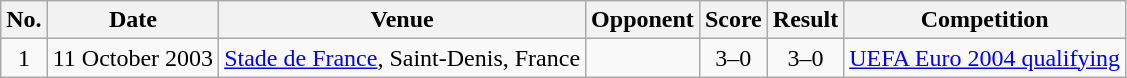<table class="wikitable sortable">
<tr>
<th scope="col">No.</th>
<th scope="col">Date</th>
<th scope="col">Venue</th>
<th scope="col">Opponent</th>
<th scope="col">Score</th>
<th scope="col">Result</th>
<th scope="col">Competition</th>
</tr>
<tr>
<td align="center">1</td>
<td>11 October 2003</td>
<td><a href='#'>Stade de France</a>, Saint-Denis, France</td>
<td></td>
<td align="center">3–0</td>
<td align="center">3–0</td>
<td><a href='#'>UEFA Euro 2004 qualifying</a></td>
</tr>
</table>
